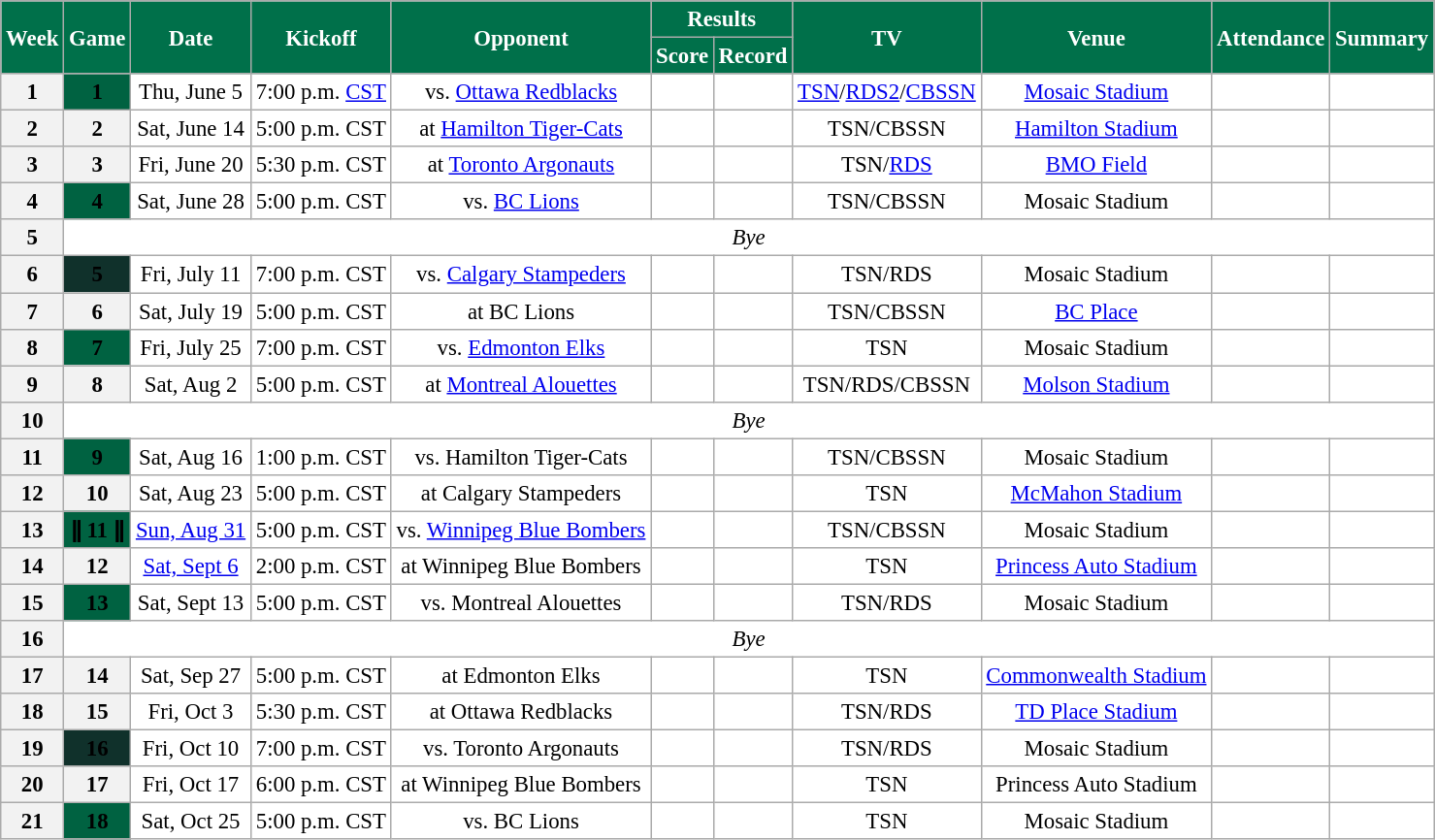<table class="wikitable" style="font-size: 95%;">
<tr>
<th style="background:#00704A;color:White;" rowspan=2>Week</th>
<th style="background:#00704A;color:White;" rowspan=2>Game</th>
<th style="background:#00704A;color:White;" rowspan=2>Date</th>
<th style="background:#00704A;color:White;" rowspan=2>Kickoff</th>
<th style="background:#00704A;color:White;" rowspan=2>Opponent</th>
<th style="background:#00704A;color:White;" colspan=2>Results</th>
<th style="background:#00704A;color:White;" rowspan=2>TV</th>
<th style="background:#00704A;color:White;" rowspan=2>Venue</th>
<th style="background:#00704A;color:White;" rowspan=2>Attendance</th>
<th style="background:#00704A;color:White;" rowspan=2>Summary</th>
</tr>
<tr>
<th style="background:#00704A;color:White;">Score</th>
<th style="background:#00704A;color:White;">Record</th>
</tr>
<tr align="center" bgcolor="#ffffff">
<th align="center"><strong>1</strong></th>
<th style="text-align:center; background:#006241;"><span><strong>1</strong></span></th>
<td align="center">Thu, June 5</td>
<td align="center">7:00 p.m. <a href='#'>CST</a></td>
<td align="center">vs. <a href='#'>Ottawa Redblacks</a></td>
<td align="center"></td>
<td align="center"></td>
<td align="center"><a href='#'>TSN</a>/<a href='#'>RDS2</a>/<a href='#'>CBSSN</a></td>
<td align="center"><a href='#'>Mosaic Stadium</a></td>
<td align="center"></td>
<td align="center"></td>
</tr>
<tr align="center" bgcolor="#ffffff">
<th align="center"><strong>2</strong></th>
<th align="center"><strong>2</strong></th>
<td align="center">Sat, June 14</td>
<td align="center">5:00 p.m. CST</td>
<td align="center">at <a href='#'>Hamilton Tiger-Cats</a></td>
<td align="center"></td>
<td align="center"></td>
<td align="center">TSN/CBSSN</td>
<td align="center"><a href='#'>Hamilton Stadium</a></td>
<td align="center"></td>
<td align="center"></td>
</tr>
<tr align="center" bgcolor="#ffffff">
<th align="center"><strong>3</strong></th>
<th align="center"><strong>3</strong></th>
<td align="center">Fri, June 20</td>
<td align="center">5:30 p.m. CST</td>
<td align="center">at <a href='#'>Toronto Argonauts</a></td>
<td align="center"></td>
<td align="center"></td>
<td align="center">TSN/<a href='#'>RDS</a></td>
<td align="center"><a href='#'>BMO Field</a></td>
<td align="center"></td>
<td align="center"></td>
</tr>
<tr align="center" bgcolor="#ffffff">
<th align="center"><strong>4</strong></th>
<th style="text-align:center; background:#006241;"><span><strong>4</strong></span></th>
<td align="center">Sat, June 28</td>
<td align="center">5:00 p.m. CST</td>
<td align="center">vs. <a href='#'>BC Lions</a></td>
<td align="center"></td>
<td align="center"></td>
<td align="center">TSN/CBSSN</td>
<td align="center">Mosaic Stadium</td>
<td align="center"></td>
<td align="center"></td>
</tr>
<tr align="center" bgcolor="#ffffff">
<th align="center"><strong>5</strong></th>
<td colspan=10 align="center" valign="middle"><em>Bye</em></td>
</tr>
<tr align="center" bgcolor="#ffffff">
<th align="center"><strong>6</strong></th>
<th style="text-align:center; background:#10312B;"><span><strong>5</strong></span></th>
<td align="center">Fri, July 11</td>
<td align="center">7:00 p.m. CST</td>
<td align="center">vs. <a href='#'>Calgary Stampeders</a></td>
<td align="center"></td>
<td align="center"></td>
<td align="center">TSN/RDS</td>
<td align="center">Mosaic Stadium</td>
<td align="center"></td>
<td align="center"></td>
</tr>
<tr align="center" bgcolor="#ffffff">
<th align="center"><strong>7</strong></th>
<th align="center"><strong>6</strong></th>
<td align="center">Sat, July 19</td>
<td align="center">5:00 p.m. CST</td>
<td align="center">at BC Lions</td>
<td align="center"></td>
<td align="center"></td>
<td align="center">TSN/CBSSN</td>
<td align="center"><a href='#'>BC Place</a></td>
<td align="center"></td>
<td align="center"></td>
</tr>
<tr align="center" bgcolor="#ffffff">
<th align="center"><strong>8</strong></th>
<th style="text-align:center; background:#006241;"><span><strong>7</strong></span></th>
<td align="center">Fri, July 25</td>
<td align="center">7:00 p.m. CST</td>
<td align="center">vs. <a href='#'>Edmonton Elks</a></td>
<td align="center"></td>
<td align="center"></td>
<td align="center">TSN</td>
<td align="center">Mosaic Stadium</td>
<td align="center"></td>
<td align="center"></td>
</tr>
<tr align="center" bgcolor="#ffffff">
<th align="center"><strong>9</strong></th>
<th align="center"><strong>8</strong></th>
<td align="center">Sat, Aug 2</td>
<td align="center">5:00 p.m. CST</td>
<td align="center">at <a href='#'>Montreal Alouettes</a></td>
<td align="center"></td>
<td align="center"></td>
<td align="center">TSN/RDS/CBSSN</td>
<td align="center"><a href='#'>Molson Stadium</a></td>
<td align="center"></td>
<td align="center"></td>
</tr>
<tr align="center" bgcolor="#ffffff">
<th align="center"><strong>10</strong></th>
<td colspan=10 align="center" valign="middle"><em>Bye</em></td>
</tr>
<tr align="center" bgcolor="#ffffff">
<th align="center"><strong>11</strong></th>
<th style="text-align:center; background:#006241;"><span><strong>9</strong></span></th>
<td align="center">Sat, Aug 16</td>
<td align="center">1:00 p.m. CST</td>
<td align="center">vs. Hamilton Tiger-Cats</td>
<td align="center"></td>
<td align="center"></td>
<td align="center">TSN/CBSSN</td>
<td align="center">Mosaic Stadium</td>
<td align="center"></td>
<td align="center"></td>
</tr>
<tr align="center" bgcolor="#ffffff">
<th align="center"><strong>12</strong></th>
<th align="center"><strong>10</strong></th>
<td align="center">Sat, Aug 23</td>
<td align="center">5:00 p.m. CST</td>
<td align="center">at Calgary Stampeders</td>
<td align="center"></td>
<td align="center"></td>
<td align="center">TSN</td>
<td align="center"><a href='#'>McMahon Stadium</a></td>
<td align="center"></td>
<td align="center"></td>
</tr>
<tr align="center" bgcolor="#ffffff">
<th align="center"><strong>13</strong></th>
<th style="text-align:center; background:#006241;"><span><strong>ǁ 11 ǁ</strong></span></th>
<td align="center"><a href='#'>Sun, Aug 31</a></td>
<td align="center">5:00 p.m. CST</td>
<td align="center">vs. <a href='#'>Winnipeg Blue Bombers</a></td>
<td align="center"></td>
<td align="center"></td>
<td align="center">TSN/CBSSN</td>
<td align="center">Mosaic Stadium</td>
<td align="center"></td>
<td align="center"></td>
</tr>
<tr align="center" bgcolor="#ffffff">
<th align="center"><strong>14</strong></th>
<th align="center"><strong>12</strong></th>
<td align="center"><a href='#'>Sat, Sept 6</a></td>
<td align="center">2:00 p.m. CST</td>
<td align="center">at Winnipeg Blue Bombers</td>
<td align="center"></td>
<td align="center"></td>
<td align="center">TSN</td>
<td align="center"><a href='#'>Princess Auto Stadium</a></td>
<td align="center"></td>
<td align="center"></td>
</tr>
<tr align="center" bgcolor="#ffffff">
<th align="center"><strong>15</strong></th>
<th style="text-align:center; background:#006241;"><span><strong>13</strong></span></th>
<td align="center">Sat, Sept 13</td>
<td align="center">5:00 p.m. CST</td>
<td align="center">vs. Montreal Alouettes</td>
<td align="center"></td>
<td align="center"></td>
<td align="center">TSN/RDS</td>
<td align="center">Mosaic Stadium</td>
<td align="center"></td>
<td align="center"></td>
</tr>
<tr align="center" bgcolor="#ffffff">
<th align="center"><strong>16</strong></th>
<td colspan=10 align="center" valign="middle"><em>Bye</em></td>
</tr>
<tr align="center" bgcolor="#ffffff">
<th align="center"><strong>17</strong></th>
<th align="center"><strong>14</strong></th>
<td align="center">Sat, Sep 27</td>
<td align="center">5:00 p.m. CST</td>
<td align="center">at Edmonton Elks</td>
<td align="center"></td>
<td align="center"></td>
<td align="center">TSN</td>
<td align="center"><a href='#'>Commonwealth Stadium</a></td>
<td align="center"></td>
<td align="center"></td>
</tr>
<tr align="center" bgcolor="#ffffff">
<th align="center"><strong>18</strong></th>
<th align="center"><strong>15</strong></th>
<td align="center">Fri, Oct 3</td>
<td align="center">5:30 p.m. CST</td>
<td align="center">at Ottawa Redblacks</td>
<td align="center"></td>
<td align="center"></td>
<td align="center">TSN/RDS</td>
<td align="center"><a href='#'>TD Place Stadium</a></td>
<td align="center"></td>
<td align="center"></td>
</tr>
<tr align="center" bgcolor="#ffffff">
<th align="center"><strong>19</strong></th>
<th style="text-align:center; background:#10312B;"><span><strong>16</strong></span></th>
<td align="center">Fri, Oct 10</td>
<td align="center">7:00 p.m. CST</td>
<td align="center">vs. Toronto Argonauts</td>
<td align="center"></td>
<td align="center"></td>
<td align="center">TSN/RDS</td>
<td align="center">Mosaic Stadium</td>
<td align="center"></td>
<td align="center"></td>
</tr>
<tr align="center" bgcolor="#ffffff">
<th align="center"><strong>20</strong></th>
<th align="center"><strong>17</strong></th>
<td align="center">Fri, Oct 17</td>
<td align="center">6:00 p.m. CST</td>
<td align="center">at Winnipeg Blue Bombers</td>
<td align="center"></td>
<td align="center"></td>
<td align="center">TSN</td>
<td align="center">Princess Auto Stadium</td>
<td align="center"></td>
<td align="center"></td>
</tr>
<tr align="center" bgcolor="#ffffff">
<th align="center"><strong>21</strong></th>
<th style="text-align:center; background:#006241;"><span><strong>18</strong></span></th>
<td align="center">Sat, Oct 25</td>
<td align="center">5:00 p.m. CST</td>
<td align="center">vs. BC Lions</td>
<td align="center"></td>
<td align="center"></td>
<td align="center">TSN</td>
<td align="center">Mosaic Stadium</td>
<td align="center"></td>
<td align="center"></td>
</tr>
</table>
